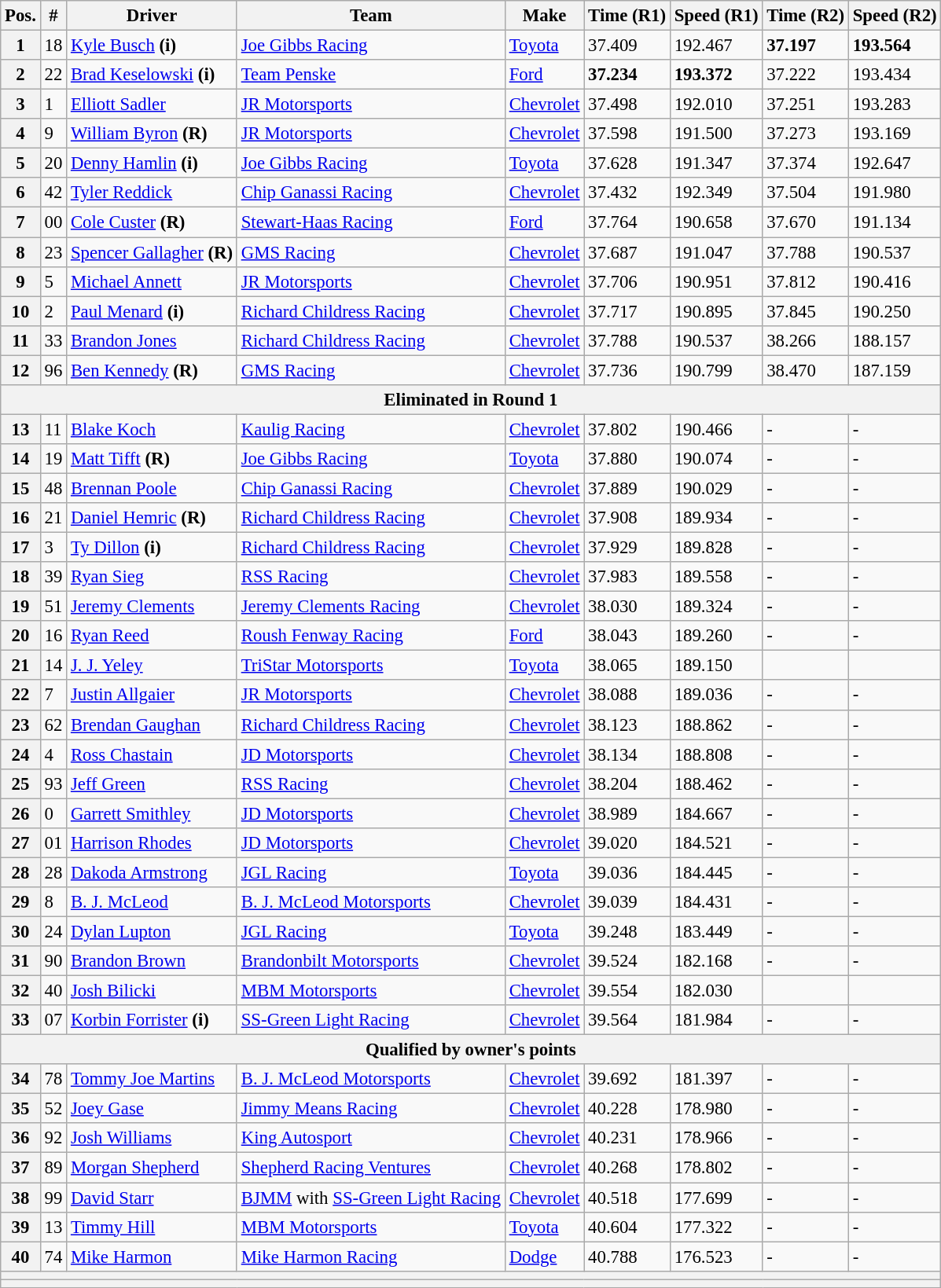<table class="wikitable" style="font-size:95%">
<tr>
<th>Pos.</th>
<th>#</th>
<th>Driver</th>
<th>Team</th>
<th>Make</th>
<th>Time (R1)</th>
<th>Speed (R1)</th>
<th>Time (R2)</th>
<th>Speed (R2)</th>
</tr>
<tr>
<th>1</th>
<td>18</td>
<td><a href='#'>Kyle Busch</a> <strong>(i)</strong></td>
<td><a href='#'>Joe Gibbs Racing</a></td>
<td><a href='#'>Toyota</a></td>
<td>37.409</td>
<td>192.467</td>
<td><strong>37.197</strong></td>
<td><strong>193.564</strong></td>
</tr>
<tr>
<th>2</th>
<td>22</td>
<td><a href='#'>Brad Keselowski</a> <strong>(i)</strong></td>
<td><a href='#'>Team Penske</a></td>
<td><a href='#'>Ford</a></td>
<td><strong>37.234</strong></td>
<td><strong>193.372</strong></td>
<td>37.222</td>
<td>193.434</td>
</tr>
<tr>
<th>3</th>
<td>1</td>
<td><a href='#'>Elliott Sadler</a></td>
<td><a href='#'>JR Motorsports</a></td>
<td><a href='#'>Chevrolet</a></td>
<td>37.498</td>
<td>192.010</td>
<td>37.251</td>
<td>193.283</td>
</tr>
<tr>
<th>4</th>
<td>9</td>
<td><a href='#'>William Byron</a> <strong>(R)</strong></td>
<td><a href='#'>JR Motorsports</a></td>
<td><a href='#'>Chevrolet</a></td>
<td>37.598</td>
<td>191.500</td>
<td>37.273</td>
<td>193.169</td>
</tr>
<tr>
<th>5</th>
<td>20</td>
<td><a href='#'>Denny Hamlin</a> <strong>(i)</strong></td>
<td><a href='#'>Joe Gibbs Racing</a></td>
<td><a href='#'>Toyota</a></td>
<td>37.628</td>
<td>191.347</td>
<td>37.374</td>
<td>192.647</td>
</tr>
<tr>
<th>6</th>
<td>42</td>
<td><a href='#'>Tyler Reddick</a></td>
<td><a href='#'>Chip Ganassi Racing</a></td>
<td><a href='#'>Chevrolet</a></td>
<td>37.432</td>
<td>192.349</td>
<td>37.504</td>
<td>191.980</td>
</tr>
<tr>
<th>7</th>
<td>00</td>
<td><a href='#'>Cole Custer</a> <strong>(R)</strong></td>
<td><a href='#'>Stewart-Haas Racing</a></td>
<td><a href='#'>Ford</a></td>
<td>37.764</td>
<td>190.658</td>
<td>37.670</td>
<td>191.134</td>
</tr>
<tr>
<th>8</th>
<td>23</td>
<td><a href='#'>Spencer Gallagher</a> <strong>(R)</strong></td>
<td><a href='#'>GMS Racing</a></td>
<td><a href='#'>Chevrolet</a></td>
<td>37.687</td>
<td>191.047</td>
<td>37.788</td>
<td>190.537</td>
</tr>
<tr>
<th>9</th>
<td>5</td>
<td><a href='#'>Michael Annett</a></td>
<td><a href='#'>JR Motorsports</a></td>
<td><a href='#'>Chevrolet</a></td>
<td>37.706</td>
<td>190.951</td>
<td>37.812</td>
<td>190.416</td>
</tr>
<tr>
<th>10</th>
<td>2</td>
<td><a href='#'>Paul Menard</a> <strong>(i)</strong></td>
<td><a href='#'>Richard Childress Racing</a></td>
<td><a href='#'>Chevrolet</a></td>
<td>37.717</td>
<td>190.895</td>
<td>37.845</td>
<td>190.250</td>
</tr>
<tr>
<th>11</th>
<td>33</td>
<td><a href='#'>Brandon Jones</a></td>
<td><a href='#'>Richard Childress Racing</a></td>
<td><a href='#'>Chevrolet</a></td>
<td>37.788</td>
<td>190.537</td>
<td>38.266</td>
<td>188.157</td>
</tr>
<tr>
<th>12</th>
<td>96</td>
<td><a href='#'>Ben Kennedy</a> <strong>(R)</strong></td>
<td><a href='#'>GMS Racing</a></td>
<td><a href='#'>Chevrolet</a></td>
<td>37.736</td>
<td>190.799</td>
<td>38.470</td>
<td>187.159</td>
</tr>
<tr>
<th colspan="9">Eliminated in Round 1</th>
</tr>
<tr>
<th>13</th>
<td>11</td>
<td><a href='#'>Blake Koch</a></td>
<td><a href='#'>Kaulig Racing</a></td>
<td><a href='#'>Chevrolet</a></td>
<td>37.802</td>
<td>190.466</td>
<td>-</td>
<td>-</td>
</tr>
<tr>
<th>14</th>
<td>19</td>
<td><a href='#'>Matt Tifft</a> <strong>(R)</strong></td>
<td><a href='#'>Joe Gibbs Racing</a></td>
<td><a href='#'>Toyota</a></td>
<td>37.880</td>
<td>190.074</td>
<td>-</td>
<td>-</td>
</tr>
<tr>
<th>15</th>
<td>48</td>
<td><a href='#'>Brennan Poole</a></td>
<td><a href='#'>Chip Ganassi Racing</a></td>
<td><a href='#'>Chevrolet</a></td>
<td>37.889</td>
<td>190.029</td>
<td>-</td>
<td>-</td>
</tr>
<tr>
<th>16</th>
<td>21</td>
<td><a href='#'>Daniel Hemric</a> <strong>(R)</strong></td>
<td><a href='#'>Richard Childress Racing</a></td>
<td><a href='#'>Chevrolet</a></td>
<td>37.908</td>
<td>189.934</td>
<td>-</td>
<td>-</td>
</tr>
<tr>
<th>17</th>
<td>3</td>
<td><a href='#'>Ty Dillon</a> <strong>(i)</strong></td>
<td><a href='#'>Richard Childress Racing</a></td>
<td><a href='#'>Chevrolet</a></td>
<td>37.929</td>
<td>189.828</td>
<td>-</td>
<td>-</td>
</tr>
<tr>
<th>18</th>
<td>39</td>
<td><a href='#'>Ryan Sieg</a></td>
<td><a href='#'>RSS Racing</a></td>
<td><a href='#'>Chevrolet</a></td>
<td>37.983</td>
<td>189.558</td>
<td>-</td>
<td>-</td>
</tr>
<tr>
<th>19</th>
<td>51</td>
<td><a href='#'>Jeremy Clements</a></td>
<td><a href='#'>Jeremy Clements Racing</a></td>
<td><a href='#'>Chevrolet</a></td>
<td>38.030</td>
<td>189.324</td>
<td>-</td>
<td>-</td>
</tr>
<tr>
<th>20</th>
<td>16</td>
<td><a href='#'>Ryan Reed</a></td>
<td><a href='#'>Roush Fenway Racing</a></td>
<td><a href='#'>Ford</a></td>
<td>38.043</td>
<td>189.260</td>
<td>-</td>
<td>-</td>
</tr>
<tr>
<th>21</th>
<td>14</td>
<td><a href='#'>J. J. Yeley</a></td>
<td><a href='#'>TriStar Motorsports</a></td>
<td><a href='#'>Toyota</a></td>
<td>38.065</td>
<td>189.150</td>
<td></td>
<td></td>
</tr>
<tr>
<th>22</th>
<td>7</td>
<td><a href='#'>Justin Allgaier</a></td>
<td><a href='#'>JR Motorsports</a></td>
<td><a href='#'>Chevrolet</a></td>
<td>38.088</td>
<td>189.036</td>
<td>-</td>
<td>-</td>
</tr>
<tr>
<th>23</th>
<td>62</td>
<td><a href='#'>Brendan Gaughan</a></td>
<td><a href='#'>Richard Childress Racing</a></td>
<td><a href='#'>Chevrolet</a></td>
<td>38.123</td>
<td>188.862</td>
<td>-</td>
<td>-</td>
</tr>
<tr>
<th>24</th>
<td>4</td>
<td><a href='#'>Ross Chastain</a></td>
<td><a href='#'>JD Motorsports</a></td>
<td><a href='#'>Chevrolet</a></td>
<td>38.134</td>
<td>188.808</td>
<td>-</td>
<td>-</td>
</tr>
<tr>
<th>25</th>
<td>93</td>
<td><a href='#'>Jeff Green</a></td>
<td><a href='#'>RSS Racing</a></td>
<td><a href='#'>Chevrolet</a></td>
<td>38.204</td>
<td>188.462</td>
<td>-</td>
<td>-</td>
</tr>
<tr>
<th>26</th>
<td>0</td>
<td><a href='#'>Garrett Smithley</a></td>
<td><a href='#'>JD Motorsports</a></td>
<td><a href='#'>Chevrolet</a></td>
<td>38.989</td>
<td>184.667</td>
<td>-</td>
<td>-</td>
</tr>
<tr>
<th>27</th>
<td>01</td>
<td><a href='#'>Harrison Rhodes</a></td>
<td><a href='#'>JD Motorsports</a></td>
<td><a href='#'>Chevrolet</a></td>
<td>39.020</td>
<td>184.521</td>
<td>-</td>
<td>-</td>
</tr>
<tr>
<th>28</th>
<td>28</td>
<td><a href='#'>Dakoda Armstrong</a></td>
<td><a href='#'>JGL Racing</a></td>
<td><a href='#'>Toyota</a></td>
<td>39.036</td>
<td>184.445</td>
<td>-</td>
<td>-</td>
</tr>
<tr>
<th>29</th>
<td>8</td>
<td><a href='#'>B. J. McLeod</a></td>
<td><a href='#'>B. J. McLeod Motorsports</a></td>
<td><a href='#'>Chevrolet</a></td>
<td>39.039</td>
<td>184.431</td>
<td>-</td>
<td>-</td>
</tr>
<tr>
<th>30</th>
<td>24</td>
<td><a href='#'>Dylan Lupton</a></td>
<td><a href='#'>JGL Racing</a></td>
<td><a href='#'>Toyota</a></td>
<td>39.248</td>
<td>183.449</td>
<td>-</td>
<td>-</td>
</tr>
<tr>
<th>31</th>
<td>90</td>
<td><a href='#'>Brandon Brown</a></td>
<td><a href='#'>Brandonbilt Motorsports</a></td>
<td><a href='#'>Chevrolet</a></td>
<td>39.524</td>
<td>182.168</td>
<td>-</td>
<td>-</td>
</tr>
<tr>
<th>32</th>
<td>40</td>
<td><a href='#'>Josh Bilicki</a></td>
<td><a href='#'>MBM Motorsports</a></td>
<td><a href='#'>Chevrolet</a></td>
<td>39.554</td>
<td>182.030</td>
<td></td>
<td></td>
</tr>
<tr>
<th>33</th>
<td>07</td>
<td><a href='#'>Korbin Forrister</a> <strong>(i)</strong></td>
<td><a href='#'>SS-Green Light Racing</a></td>
<td><a href='#'>Chevrolet</a></td>
<td>39.564</td>
<td>181.984</td>
<td>-</td>
<td>-</td>
</tr>
<tr>
<th colspan="9">Qualified by owner's points</th>
</tr>
<tr>
<th>34</th>
<td>78</td>
<td><a href='#'>Tommy Joe Martins</a></td>
<td><a href='#'>B. J. McLeod Motorsports</a></td>
<td><a href='#'>Chevrolet</a></td>
<td>39.692</td>
<td>181.397</td>
<td>-</td>
<td>-</td>
</tr>
<tr>
<th>35</th>
<td>52</td>
<td><a href='#'>Joey Gase</a></td>
<td><a href='#'>Jimmy Means Racing</a></td>
<td><a href='#'>Chevrolet</a></td>
<td>40.228</td>
<td>178.980</td>
<td>-</td>
<td>-</td>
</tr>
<tr>
<th>36</th>
<td>92</td>
<td><a href='#'>Josh Williams</a></td>
<td><a href='#'>King Autosport</a></td>
<td><a href='#'>Chevrolet</a></td>
<td>40.231</td>
<td>178.966</td>
<td>-</td>
<td>-</td>
</tr>
<tr>
<th>37</th>
<td>89</td>
<td><a href='#'>Morgan Shepherd</a></td>
<td><a href='#'>Shepherd Racing Ventures</a></td>
<td><a href='#'>Chevrolet</a></td>
<td>40.268</td>
<td>178.802</td>
<td>-</td>
<td>-</td>
</tr>
<tr>
<th>38</th>
<td>99</td>
<td><a href='#'>David Starr</a></td>
<td><a href='#'>BJMM</a> with <a href='#'>SS-Green Light Racing</a></td>
<td><a href='#'>Chevrolet</a></td>
<td>40.518</td>
<td>177.699</td>
<td>-</td>
<td>-</td>
</tr>
<tr>
<th>39</th>
<td>13</td>
<td><a href='#'>Timmy Hill</a></td>
<td><a href='#'>MBM Motorsports</a></td>
<td><a href='#'>Toyota</a></td>
<td>40.604</td>
<td>177.322</td>
<td>-</td>
<td>-</td>
</tr>
<tr>
<th>40</th>
<td>74</td>
<td><a href='#'>Mike Harmon</a></td>
<td><a href='#'>Mike Harmon Racing</a></td>
<td><a href='#'>Dodge</a></td>
<td>40.788</td>
<td>176.523</td>
<td>-</td>
<td>-</td>
</tr>
<tr>
<th colspan="9"></th>
</tr>
<tr>
<th colspan="9"></th>
</tr>
</table>
